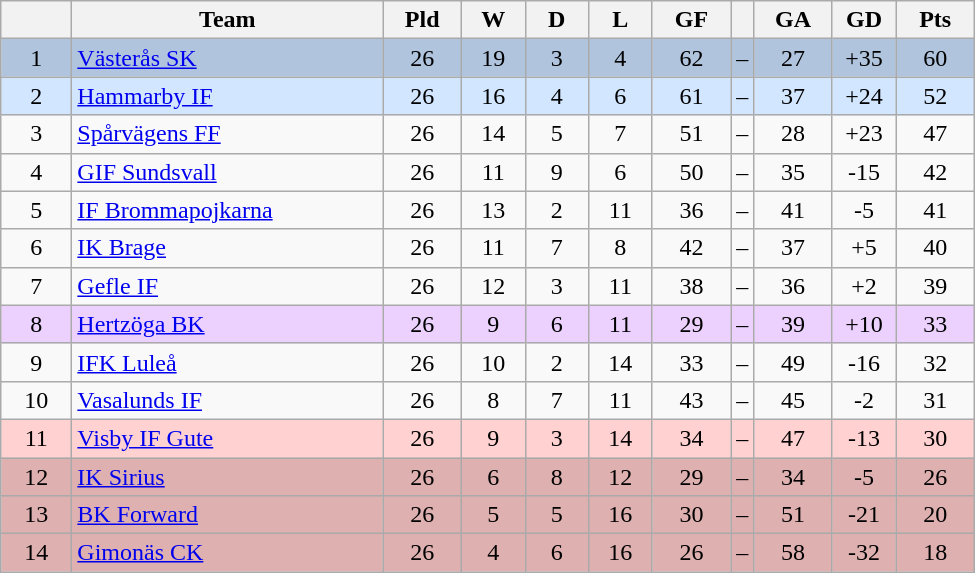<table class="wikitable" style="text-align: center">
<tr>
<th style="width: 40px;"></th>
<th style="width: 200px;">Team</th>
<th style="width: 45px;">Pld</th>
<th style="width: 35px;">W</th>
<th style="width: 35px;">D</th>
<th style="width: 35px;">L</th>
<th style="width: 45px;">GF</th>
<th></th>
<th style="width: 45px;">GA</th>
<th style="width: 35px;">GD</th>
<th style="width: 45px;">Pts</th>
</tr>
<tr style="background: #b0c4de">
<td>1</td>
<td style="text-align: left;"><a href='#'>Västerås SK</a></td>
<td>26</td>
<td>19</td>
<td>3</td>
<td>4</td>
<td>62</td>
<td>–</td>
<td>27</td>
<td>+35</td>
<td>60</td>
</tr>
<tr style="background: #d2e6ff">
<td>2</td>
<td style="text-align: left;"><a href='#'>Hammarby IF</a></td>
<td>26</td>
<td>16</td>
<td>4</td>
<td>6</td>
<td>61</td>
<td>–</td>
<td>37</td>
<td>+24</td>
<td>52</td>
</tr>
<tr>
<td>3</td>
<td style="text-align: left;"><a href='#'>Spårvägens FF</a></td>
<td>26</td>
<td>14</td>
<td>5</td>
<td>7</td>
<td>51</td>
<td>–</td>
<td>28</td>
<td>+23</td>
<td>47</td>
</tr>
<tr>
<td>4</td>
<td style="text-align: left;"><a href='#'>GIF Sundsvall</a></td>
<td>26</td>
<td>11</td>
<td>9</td>
<td>6</td>
<td>50</td>
<td>–</td>
<td>35</td>
<td>-15</td>
<td>42</td>
</tr>
<tr>
<td>5</td>
<td style="text-align: left;"><a href='#'>IF Brommapojkarna</a></td>
<td>26</td>
<td>13</td>
<td>2</td>
<td>11</td>
<td>36</td>
<td>–</td>
<td>41</td>
<td>-5</td>
<td>41</td>
</tr>
<tr>
<td>6</td>
<td style="text-align: left;"><a href='#'>IK Brage</a></td>
<td>26</td>
<td>11</td>
<td>7</td>
<td>8</td>
<td>42</td>
<td>–</td>
<td>37</td>
<td>+5</td>
<td>40</td>
</tr>
<tr>
<td>7</td>
<td style="text-align: left;"><a href='#'>Gefle IF</a></td>
<td>26</td>
<td>12</td>
<td>3</td>
<td>11</td>
<td>38</td>
<td>–</td>
<td>36</td>
<td>+2</td>
<td>39</td>
</tr>
<tr style="background: #ecd1ff">
<td>8</td>
<td style="text-align: left;"><a href='#'>Hertzöga BK</a></td>
<td>26</td>
<td>9</td>
<td>6</td>
<td>11</td>
<td>29</td>
<td>–</td>
<td>39</td>
<td>+10</td>
<td>33</td>
</tr>
<tr>
<td>9</td>
<td style="text-align: left;"><a href='#'>IFK Luleå</a></td>
<td>26</td>
<td>10</td>
<td>2</td>
<td>14</td>
<td>33</td>
<td>–</td>
<td>49</td>
<td>-16</td>
<td>32</td>
</tr>
<tr>
<td>10</td>
<td style="text-align: left;"><a href='#'>Vasalunds IF</a></td>
<td>26</td>
<td>8</td>
<td>7</td>
<td>11</td>
<td>43</td>
<td>–</td>
<td>45</td>
<td>-2</td>
<td>31</td>
</tr>
<tr style="background: #ffd1d1">
<td>11</td>
<td style="text-align: left;"><a href='#'>Visby IF Gute</a></td>
<td>26</td>
<td>9</td>
<td>3</td>
<td>14</td>
<td>34</td>
<td>–</td>
<td>47</td>
<td>-13</td>
<td>30</td>
</tr>
<tr style="background: #deb0b0">
<td>12</td>
<td style="text-align: left;"><a href='#'>IK Sirius</a></td>
<td>26</td>
<td>6</td>
<td>8</td>
<td>12</td>
<td>29</td>
<td>–</td>
<td>34</td>
<td>-5</td>
<td>26</td>
</tr>
<tr style="background: #deb0b0">
<td>13</td>
<td style="text-align: left;"><a href='#'>BK Forward</a></td>
<td>26</td>
<td>5</td>
<td>5</td>
<td>16</td>
<td>30</td>
<td>–</td>
<td>51</td>
<td>-21</td>
<td>20</td>
</tr>
<tr style="background: #deb0b0">
<td>14</td>
<td style="text-align: left;"><a href='#'>Gimonäs CK</a></td>
<td>26</td>
<td>4</td>
<td>6</td>
<td>16</td>
<td>26</td>
<td>–</td>
<td>58</td>
<td>-32</td>
<td>18</td>
</tr>
</table>
